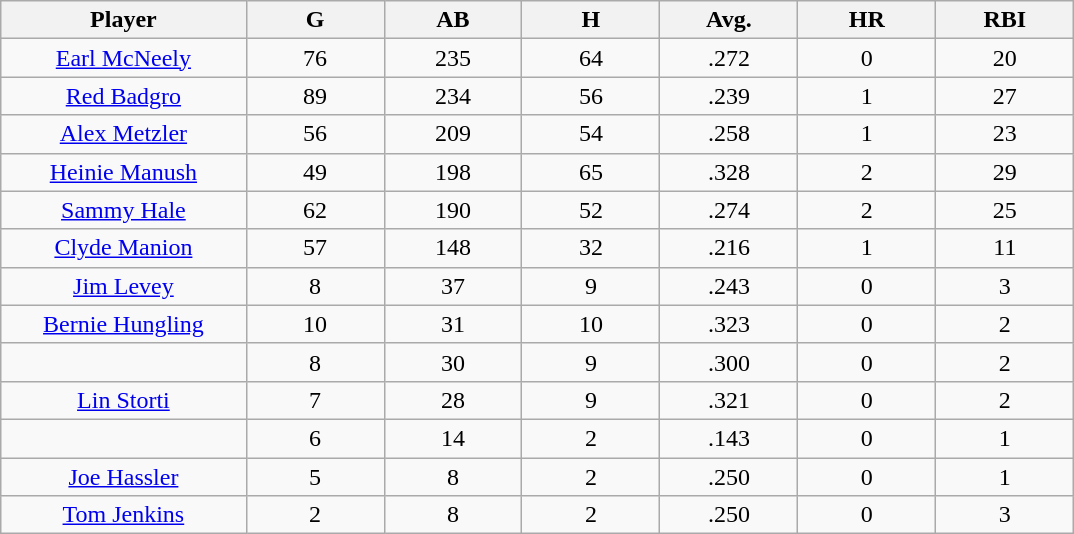<table class="wikitable sortable">
<tr>
<th bgcolor="#DDDDFF" width="16%">Player</th>
<th bgcolor="#DDDDFF" width="9%">G</th>
<th bgcolor="#DDDDFF" width="9%">AB</th>
<th bgcolor="#DDDDFF" width="9%">H</th>
<th bgcolor="#DDDDFF" width="9%">Avg.</th>
<th bgcolor="#DDDDFF" width="9%">HR</th>
<th bgcolor="#DDDDFF" width="9%">RBI</th>
</tr>
<tr align="center">
<td><a href='#'>Earl McNeely</a></td>
<td>76</td>
<td>235</td>
<td>64</td>
<td>.272</td>
<td>0</td>
<td>20</td>
</tr>
<tr align=center>
<td><a href='#'>Red Badgro</a></td>
<td>89</td>
<td>234</td>
<td>56</td>
<td>.239</td>
<td>1</td>
<td>27</td>
</tr>
<tr align=center>
<td><a href='#'>Alex Metzler</a></td>
<td>56</td>
<td>209</td>
<td>54</td>
<td>.258</td>
<td>1</td>
<td>23</td>
</tr>
<tr align=center>
<td><a href='#'>Heinie Manush</a></td>
<td>49</td>
<td>198</td>
<td>65</td>
<td>.328</td>
<td>2</td>
<td>29</td>
</tr>
<tr align=center>
<td><a href='#'>Sammy Hale</a></td>
<td>62</td>
<td>190</td>
<td>52</td>
<td>.274</td>
<td>2</td>
<td>25</td>
</tr>
<tr align=center>
<td><a href='#'>Clyde Manion</a></td>
<td>57</td>
<td>148</td>
<td>32</td>
<td>.216</td>
<td>1</td>
<td>11</td>
</tr>
<tr align=center>
<td><a href='#'>Jim Levey</a></td>
<td>8</td>
<td>37</td>
<td>9</td>
<td>.243</td>
<td>0</td>
<td>3</td>
</tr>
<tr align=center>
<td><a href='#'>Bernie Hungling</a></td>
<td>10</td>
<td>31</td>
<td>10</td>
<td>.323</td>
<td>0</td>
<td>2</td>
</tr>
<tr align=center>
<td></td>
<td>8</td>
<td>30</td>
<td>9</td>
<td>.300</td>
<td>0</td>
<td>2</td>
</tr>
<tr align="center">
<td><a href='#'>Lin Storti</a></td>
<td>7</td>
<td>28</td>
<td>9</td>
<td>.321</td>
<td>0</td>
<td>2</td>
</tr>
<tr align=center>
<td></td>
<td>6</td>
<td>14</td>
<td>2</td>
<td>.143</td>
<td>0</td>
<td>1</td>
</tr>
<tr align="center">
<td><a href='#'>Joe Hassler</a></td>
<td>5</td>
<td>8</td>
<td>2</td>
<td>.250</td>
<td>0</td>
<td>1</td>
</tr>
<tr align=center>
<td><a href='#'>Tom Jenkins</a></td>
<td>2</td>
<td>8</td>
<td>2</td>
<td>.250</td>
<td>0</td>
<td>3</td>
</tr>
</table>
